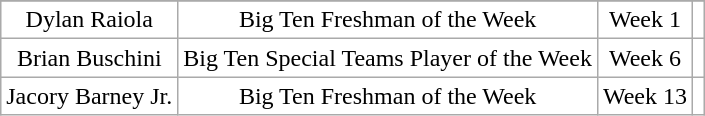<table class="wikitable sortable sortable" style="text-align: center">
<tr align=center>
</tr>
<tr>
<td style="background:white">Dylan Raiola</td>
<td style="background:white">Big Ten Freshman of the Week</td>
<td style="background:white">Week 1</td>
<td style="background:white"></td>
</tr>
<tr>
<td style="background:white">Brian Buschini</td>
<td style="background:white">Big Ten Special Teams Player of the Week</td>
<td style="background:white">Week 6</td>
<td style="background:white"></td>
</tr>
<tr>
<td style="background:white">Jacory Barney Jr.</td>
<td style="background:white">Big Ten Freshman of the Week</td>
<td style="background:white">Week 13</td>
<td style="background:white"></td>
</tr>
</table>
